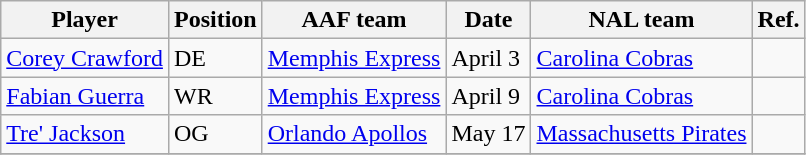<table class="wikitable sortable">
<tr>
<th>Player</th>
<th>Position</th>
<th>AAF team</th>
<th>Date</th>
<th>NAL team</th>
<th class=unsortable>Ref.</th>
</tr>
<tr>
<td><a href='#'>Corey Crawford</a></td>
<td>DE</td>
<td><a href='#'>Memphis Express</a></td>
<td>April 3</td>
<td><a href='#'>Carolina Cobras</a></td>
<td></td>
</tr>
<tr>
<td><a href='#'>Fabian Guerra</a></td>
<td>WR</td>
<td><a href='#'>Memphis Express</a></td>
<td>April 9</td>
<td><a href='#'>Carolina Cobras</a></td>
<td></td>
</tr>
<tr>
<td><a href='#'>Tre' Jackson</a></td>
<td>OG</td>
<td><a href='#'>Orlando Apollos</a></td>
<td>May 17</td>
<td><a href='#'>Massachusetts Pirates</a></td>
<td></td>
</tr>
<tr>
</tr>
</table>
